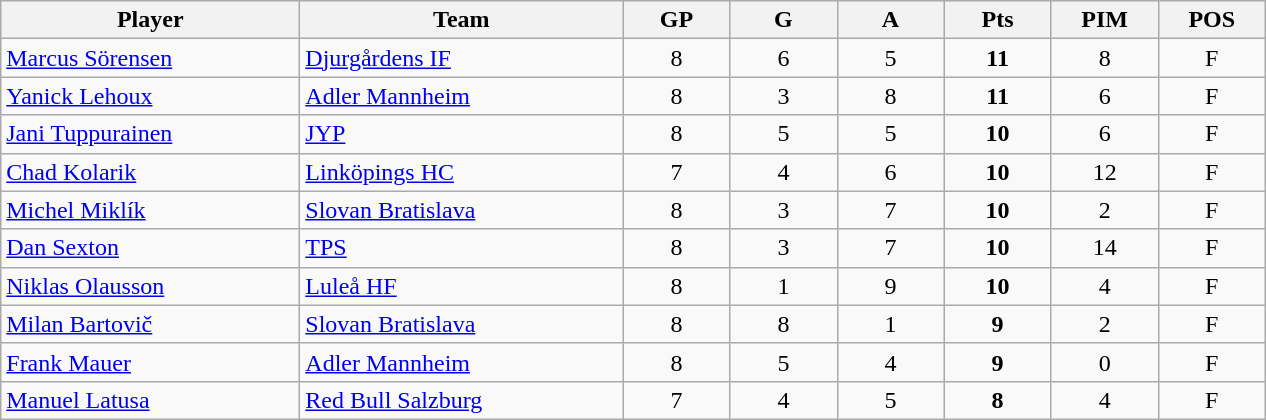<table class="wikitable sortable" style="text-align:center;">
<tr>
<th style="width: 12em;">Player</th>
<th style="width: 13em;">Team</th>
<th style="width: 4em;">GP</th>
<th style="width: 4em;">G</th>
<th style="width: 4em;">A</th>
<th style="width: 4em;">Pts</th>
<th style="width: 4em;">PIM</th>
<th style="width: 4em;">POS</th>
</tr>
<tr>
<td style="text-align:left;"> <a href='#'>Marcus Sörensen</a></td>
<td style="text-align:left;"> <a href='#'>Djurgårdens IF</a></td>
<td>8</td>
<td>6</td>
<td>5</td>
<td><strong>11</strong></td>
<td>8</td>
<td>F</td>
</tr>
<tr>
<td style="text-align:left;"> <a href='#'>Yanick Lehoux</a></td>
<td style="text-align:left;"> <a href='#'>Adler Mannheim</a></td>
<td>8</td>
<td>3</td>
<td>8</td>
<td><strong>11</strong></td>
<td>6</td>
<td>F</td>
</tr>
<tr>
<td style="text-align:left;"> <a href='#'>Jani Tuppurainen</a></td>
<td style="text-align:left;"> <a href='#'>JYP</a></td>
<td>8</td>
<td>5</td>
<td>5</td>
<td><strong>10</strong></td>
<td>6</td>
<td>F</td>
</tr>
<tr>
<td style="text-align:left;"> <a href='#'>Chad Kolarik</a></td>
<td style="text-align:left;"> <a href='#'>Linköpings HC</a></td>
<td>7</td>
<td>4</td>
<td>6</td>
<td><strong>10</strong></td>
<td>12</td>
<td>F</td>
</tr>
<tr>
<td style="text-align:left;"> <a href='#'>Michel Miklík</a></td>
<td style="text-align:left;"> <a href='#'>Slovan Bratislava</a></td>
<td>8</td>
<td>3</td>
<td>7</td>
<td><strong>10</strong></td>
<td>2</td>
<td>F</td>
</tr>
<tr>
<td style="text-align:left;"> <a href='#'>Dan Sexton</a></td>
<td style="text-align:left;"> <a href='#'>TPS</a></td>
<td>8</td>
<td>3</td>
<td>7</td>
<td><strong>10</strong></td>
<td>14</td>
<td>F</td>
</tr>
<tr>
<td style="text-align:left;"> <a href='#'>Niklas Olausson</a></td>
<td style="text-align:left;"> <a href='#'>Luleå HF</a></td>
<td>8</td>
<td>1</td>
<td>9</td>
<td><strong>10</strong></td>
<td>4</td>
<td>F</td>
</tr>
<tr>
<td style="text-align:left;"> <a href='#'>Milan Bartovič</a></td>
<td style="text-align:left;"> <a href='#'>Slovan Bratislava</a></td>
<td>8</td>
<td>8</td>
<td>1</td>
<td><strong>9</strong></td>
<td>2</td>
<td>F</td>
</tr>
<tr>
<td style="text-align:left;"> <a href='#'>Frank Mauer</a></td>
<td style="text-align:left;"> <a href='#'>Adler Mannheim</a></td>
<td>8</td>
<td>5</td>
<td>4</td>
<td><strong>9</strong></td>
<td>0</td>
<td>F</td>
</tr>
<tr>
<td style="text-align:left;"> <a href='#'>Manuel Latusa</a></td>
<td style="text-align:left;"> <a href='#'>Red Bull Salzburg</a></td>
<td>7</td>
<td>4</td>
<td>5</td>
<td><strong>8</strong></td>
<td>4</td>
<td>F</td>
</tr>
</table>
